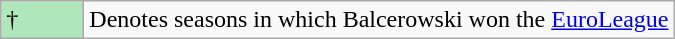<table class="wikitable">
<tr>
<td style="background:#AFE6BA; width:3em;">†</td>
<td>Denotes seasons in which Balcerowski won the <a href='#'>EuroLeague</a></td>
</tr>
</table>
